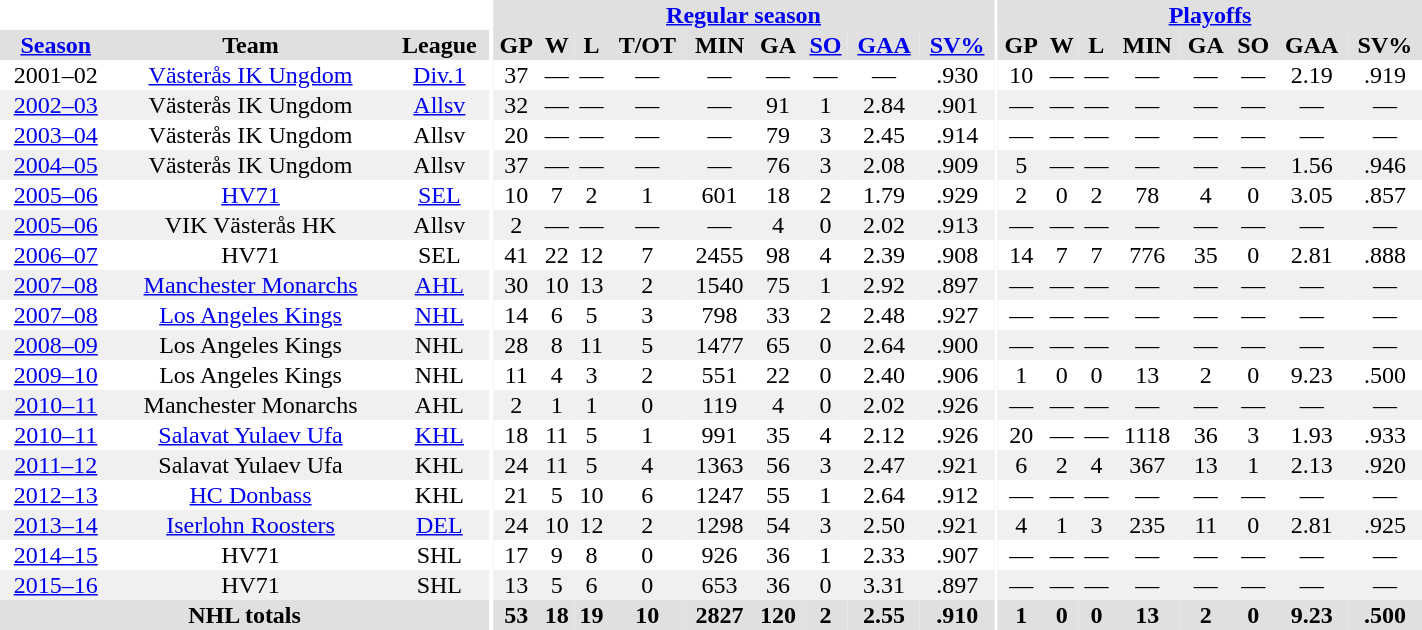<table border="0" cellpadding="1" cellspacing="0" style="text-align:center; width:75%">
<tr ALIGN="center" bgcolor="#e0e0e0">
<th align="center" colspan="3" bgcolor="#ffffff"></th>
<th align="center" rowspan="99" bgcolor="#ffffff"></th>
<th align="center" colspan="9" bgcolor="#e0e0e0"><a href='#'>Regular season</a></th>
<th align="center" rowspan="99" bgcolor="#ffffff"></th>
<th align="center" colspan="8" bgcolor="#e0e0e0"><a href='#'>Playoffs</a></th>
</tr>
<tr ALIGN="center" bgcolor="#e0e0e0">
<th><a href='#'>Season</a></th>
<th>Team</th>
<th>League</th>
<th>GP</th>
<th>W</th>
<th>L</th>
<th>T/OT</th>
<th>MIN</th>
<th>GA</th>
<th><a href='#'>SO</a></th>
<th><a href='#'>GAA</a></th>
<th><a href='#'>SV%</a></th>
<th>GP</th>
<th>W</th>
<th>L</th>
<th>MIN</th>
<th>GA</th>
<th>SO</th>
<th>GAA</th>
<th>SV%</th>
</tr>
<tr ALIGN="center">
<td 2001–02 Hockeyettan season>2001–02</td>
<td><a href='#'>Västerås IK Ungdom</a></td>
<td><a href='#'>Div.1</a></td>
<td>37</td>
<td>—</td>
<td>—</td>
<td>—</td>
<td>—</td>
<td>—</td>
<td>—</td>
<td>—</td>
<td>.930</td>
<td>10</td>
<td>—</td>
<td>—</td>
<td>—</td>
<td>—</td>
<td>—</td>
<td>2.19</td>
<td>.919</td>
</tr>
<tr ALIGN="center" bgcolor="#f0f0f0">
<td><a href='#'>2002–03</a></td>
<td>Västerås IK Ungdom</td>
<td><a href='#'>Allsv</a></td>
<td>32</td>
<td>—</td>
<td>—</td>
<td>—</td>
<td>—</td>
<td>91</td>
<td>1</td>
<td>2.84</td>
<td>.901</td>
<td>—</td>
<td>—</td>
<td>—</td>
<td>—</td>
<td>—</td>
<td>—</td>
<td>—</td>
<td>—</td>
</tr>
<tr ALIGN="center">
<td><a href='#'>2003–04</a></td>
<td>Västerås IK Ungdom</td>
<td>Allsv</td>
<td>20</td>
<td>—</td>
<td>—</td>
<td>—</td>
<td>—</td>
<td>79</td>
<td>3</td>
<td>2.45</td>
<td>.914</td>
<td>—</td>
<td>—</td>
<td>—</td>
<td>—</td>
<td>—</td>
<td>—</td>
<td>—</td>
<td>—</td>
</tr>
<tr ALIGN="center" bgcolor="#f0f0f0">
<td><a href='#'>2004–05</a></td>
<td>Västerås IK Ungdom</td>
<td>Allsv</td>
<td>37</td>
<td>—</td>
<td>—</td>
<td>—</td>
<td>—</td>
<td>76</td>
<td>3</td>
<td>2.08</td>
<td>.909</td>
<td>5</td>
<td>—</td>
<td>—</td>
<td>—</td>
<td>—</td>
<td>—</td>
<td>1.56</td>
<td>.946</td>
</tr>
<tr align="center">
<td><a href='#'>2005–06</a></td>
<td><a href='#'>HV71</a></td>
<td><a href='#'>SEL</a></td>
<td>10</td>
<td>7</td>
<td>2</td>
<td>1</td>
<td>601</td>
<td>18</td>
<td>2</td>
<td>1.79</td>
<td>.929</td>
<td>2</td>
<td>0</td>
<td>2</td>
<td>78</td>
<td>4</td>
<td>0</td>
<td>3.05</td>
<td>.857</td>
</tr>
<tr ALIGN="center" bgcolor="#f0f0f0">
<td><a href='#'>2005–06</a></td>
<td>VIK Västerås HK</td>
<td>Allsv</td>
<td>2</td>
<td>—</td>
<td>—</td>
<td>—</td>
<td>—</td>
<td>4</td>
<td>0</td>
<td>2.02</td>
<td>.913</td>
<td>—</td>
<td>—</td>
<td>—</td>
<td>—</td>
<td>—</td>
<td>—</td>
<td>—</td>
<td>—</td>
</tr>
<tr align="center">
<td><a href='#'>2006–07</a></td>
<td>HV71</td>
<td>SEL</td>
<td>41</td>
<td>22</td>
<td>12</td>
<td>7</td>
<td>2455</td>
<td>98</td>
<td>4</td>
<td>2.39</td>
<td>.908</td>
<td>14</td>
<td>7</td>
<td>7</td>
<td>776</td>
<td>35</td>
<td>0</td>
<td>2.81</td>
<td>.888</td>
</tr>
<tr align="center" bgcolor="#f0f0f0">
<td><a href='#'>2007–08</a></td>
<td><a href='#'>Manchester Monarchs</a></td>
<td><a href='#'>AHL</a></td>
<td>30</td>
<td>10</td>
<td>13</td>
<td>2</td>
<td>1540</td>
<td>75</td>
<td>1</td>
<td>2.92</td>
<td>.897</td>
<td>—</td>
<td>—</td>
<td>—</td>
<td>—</td>
<td>—</td>
<td>—</td>
<td>—</td>
<td>—</td>
</tr>
<tr align="center">
<td><a href='#'>2007–08</a></td>
<td><a href='#'>Los Angeles Kings</a></td>
<td><a href='#'>NHL</a></td>
<td>14</td>
<td>6</td>
<td>5</td>
<td>3</td>
<td>798</td>
<td>33</td>
<td>2</td>
<td>2.48</td>
<td>.927</td>
<td>—</td>
<td>—</td>
<td>—</td>
<td>—</td>
<td>—</td>
<td>—</td>
<td>—</td>
<td>—</td>
</tr>
<tr align="center" bgcolor="#f0f0f0">
<td><a href='#'>2008–09</a></td>
<td>Los Angeles Kings</td>
<td>NHL</td>
<td>28</td>
<td>8</td>
<td>11</td>
<td>5</td>
<td>1477</td>
<td>65</td>
<td>0</td>
<td>2.64</td>
<td>.900</td>
<td>—</td>
<td>—</td>
<td>—</td>
<td>—</td>
<td>—</td>
<td>—</td>
<td>—</td>
<td>—</td>
</tr>
<tr align="center">
<td><a href='#'>2009–10</a></td>
<td>Los Angeles Kings</td>
<td>NHL</td>
<td>11</td>
<td>4</td>
<td>3</td>
<td>2</td>
<td>551</td>
<td>22</td>
<td>0</td>
<td>2.40</td>
<td>.906</td>
<td>1</td>
<td>0</td>
<td>0</td>
<td>13</td>
<td>2</td>
<td>0</td>
<td>9.23</td>
<td>.500</td>
</tr>
<tr ALIGN="center" bgcolor="#f0f0f0">
<td><a href='#'>2010–11</a></td>
<td>Manchester Monarchs</td>
<td>AHL</td>
<td>2</td>
<td>1</td>
<td>1</td>
<td>0</td>
<td>119</td>
<td>4</td>
<td>0</td>
<td>2.02</td>
<td>.926</td>
<td>—</td>
<td>—</td>
<td>—</td>
<td>—</td>
<td>—</td>
<td>—</td>
<td>—</td>
<td>—</td>
</tr>
<tr ALIGN="center">
<td><a href='#'>2010–11</a></td>
<td><a href='#'>Salavat Yulaev Ufa</a></td>
<td><a href='#'>KHL</a></td>
<td>18</td>
<td>11</td>
<td>5</td>
<td>1</td>
<td>991</td>
<td>35</td>
<td>4</td>
<td>2.12</td>
<td>.926</td>
<td>20</td>
<td>—</td>
<td>—</td>
<td>1118</td>
<td>36</td>
<td>3</td>
<td>1.93</td>
<td>.933</td>
</tr>
<tr ALIGN="center" bgcolor="#f0f0f0">
<td><a href='#'>2011–12</a></td>
<td>Salavat Yulaev Ufa</td>
<td>KHL</td>
<td>24</td>
<td>11</td>
<td>5</td>
<td>4</td>
<td>1363</td>
<td>56</td>
<td>3</td>
<td>2.47</td>
<td>.921</td>
<td>6</td>
<td>2</td>
<td>4</td>
<td>367</td>
<td>13</td>
<td>1</td>
<td>2.13</td>
<td>.920</td>
</tr>
<tr ALIGN="center">
<td><a href='#'>2012–13</a></td>
<td><a href='#'>HC Donbass</a></td>
<td>KHL</td>
<td>21</td>
<td>5</td>
<td>10</td>
<td>6</td>
<td>1247</td>
<td>55</td>
<td>1</td>
<td>2.64</td>
<td>.912</td>
<td>—</td>
<td>—</td>
<td>—</td>
<td>—</td>
<td>—</td>
<td>—</td>
<td>—</td>
<td>—</td>
</tr>
<tr ALIGN="center" bgcolor="#f0f0f0">
<td><a href='#'>2013–14</a></td>
<td><a href='#'>Iserlohn Roosters</a></td>
<td><a href='#'>DEL</a></td>
<td>24</td>
<td>10</td>
<td>12</td>
<td>2</td>
<td>1298</td>
<td>54</td>
<td>3</td>
<td>2.50</td>
<td>.921</td>
<td>4</td>
<td>1</td>
<td>3</td>
<td>235</td>
<td>11</td>
<td>0</td>
<td>2.81</td>
<td>.925</td>
</tr>
<tr ALIGN="center">
<td><a href='#'>2014–15</a></td>
<td>HV71</td>
<td>SHL</td>
<td>17</td>
<td>9</td>
<td>8</td>
<td>0</td>
<td>926</td>
<td>36</td>
<td>1</td>
<td>2.33</td>
<td>.907</td>
<td>—</td>
<td>—</td>
<td>—</td>
<td>—</td>
<td>—</td>
<td>—</td>
<td>—</td>
<td>—</td>
</tr>
<tr ALIGN="center" bgcolor="#f0f0f0">
<td><a href='#'>2015–16</a></td>
<td>HV71</td>
<td>SHL</td>
<td>13</td>
<td>5</td>
<td>6</td>
<td>0</td>
<td>653</td>
<td>36</td>
<td>0</td>
<td>3.31</td>
<td>.897</td>
<td>—</td>
<td>—</td>
<td>—</td>
<td>—</td>
<td>—</td>
<td>—</td>
<td>—</td>
<td>—</td>
</tr>
<tr align="center" bgcolor="#e0e0e0">
<th colspan="3" align="center">NHL totals</th>
<th>53</th>
<th>18</th>
<th>19</th>
<th>10</th>
<th>2827</th>
<th>120</th>
<th>2</th>
<th>2.55</th>
<th>.910</th>
<th>1</th>
<th>0</th>
<th>0</th>
<th>13</th>
<th>2</th>
<th>0</th>
<th>9.23</th>
<th>.500</th>
</tr>
</table>
